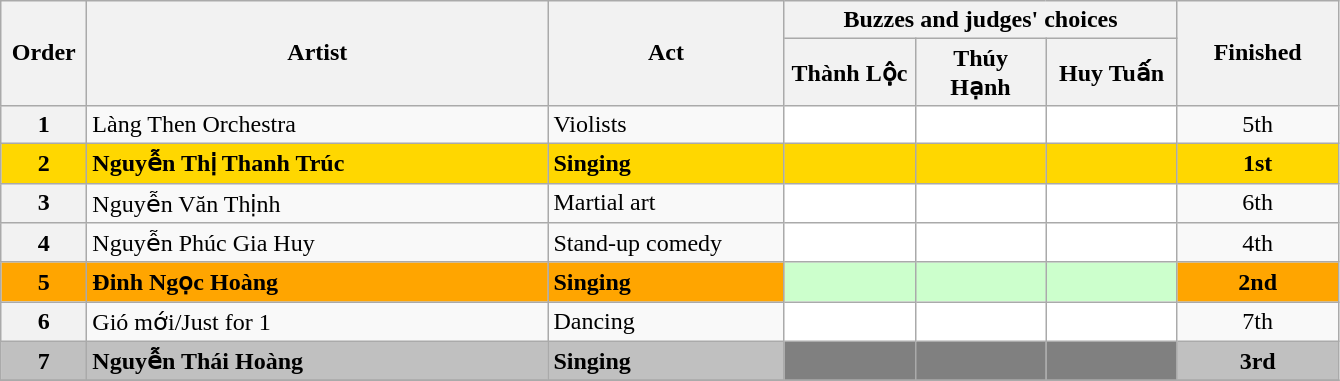<table class=wikitable>
<tr>
<th rowspan=2 width="50">Order</th>
<th rowspan=2 width="300">Artist</th>
<th rowspan=2 width=150>Act</th>
<th colspan=3 width=240>Buzzes and judges' choices</th>
<th rowspan=2 width=100>Finished</th>
</tr>
<tr>
<th width=80>Thành Lộc</th>
<th width=80>Thúy Hạnh</th>
<th width=80>Huy Tuấn</th>
</tr>
<tr>
<th>1</th>
<td>Làng Then Orchestra</td>
<td>Violists</td>
<td align=center bgcolor=white></td>
<td align=center bgcolor=white></td>
<td align=center bgcolor=white></td>
<td align=center>5th</td>
</tr>
<tr>
<td align=center bgcolor=gold><strong>2</strong></td>
<td bgcolor=gold><strong>Nguyễn Thị Thanh Trúc</strong></td>
<td bgcolor=gold><strong>Singing</strong></td>
<td align=center bgcolor=gold></td>
<td align=center bgcolor=gold></td>
<td align=center bgcolor=gold></td>
<td align=center bgcolor=gold><strong>1st</strong></td>
</tr>
<tr>
<th>3</th>
<td>Nguyễn Văn Thịnh</td>
<td>Martial art</td>
<td align=center bgcolor=white></td>
<td align=center bgcolor=white></td>
<td align=center bgcolor=white></td>
<td align=center>6th</td>
</tr>
<tr>
<th>4</th>
<td>Nguyễn Phúc Gia Huy</td>
<td>Stand-up comedy</td>
<td align=center bgcolor=white></td>
<td align=center bgcolor=white></td>
<td align=center bgcolor=white></td>
<td align=center>4th</td>
</tr>
<tr>
<td align=center bgcolor=orange><strong>5</strong></td>
<td bgcolor=orange><strong>Đinh Ngọc Hoàng</strong></td>
<td bgcolor=orange><strong>Singing</strong></td>
<td align=center bgcolor="#cfc"></td>
<td align=center bgcolor="#cfc"></td>
<td align=center bgcolor="#cfc"></td>
<td align=center bgcolor=orange><strong>2nd</strong></td>
</tr>
<tr>
<th>6</th>
<td>Gió mới/Just for 1</td>
<td>Dancing</td>
<td align=center bgcolor=white></td>
<td align=center bgcolor=white></td>
<td align=center bgcolor=white></td>
<td align=center>7th</td>
</tr>
<tr>
<td align=center bgcolor=silver><strong>7</strong></td>
<td bgcolor=silver><strong>Nguyễn Thái Hoàng</strong></td>
<td bgcolor=silver><strong>Singing</strong></td>
<td align=center bgcolor=gray></td>
<td align=center bgcolor=gray></td>
<td align=center bgcolor=gray></td>
<td align=center bgcolor=silver><strong>3rd</strong></td>
</tr>
<tr>
</tr>
</table>
